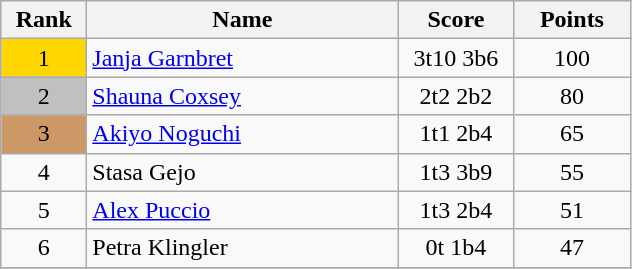<table class="wikitable">
<tr>
<th width = "50">Rank</th>
<th width = "200">Name</th>
<th width = "70">Score</th>
<th width = "70">Points</th>
</tr>
<tr>
<td align="center" style="background: gold">1</td>
<td> <a href='#'>Janja Garnbret</a></td>
<td align="center">3t10 3b6</td>
<td align="center">100</td>
</tr>
<tr>
<td align="center" style="background: silver">2</td>
<td> <a href='#'>Shauna Coxsey</a></td>
<td align="center">2t2 2b2</td>
<td align="center">80</td>
</tr>
<tr>
<td align="center" style="background: #cc9966">3</td>
<td> <a href='#'>Akiyo Noguchi</a></td>
<td align="center">1t1 2b4</td>
<td align="center">65</td>
</tr>
<tr>
<td align="center">4</td>
<td> Stasa Gejo</td>
<td align="center">1t3 3b9</td>
<td align="center">55</td>
</tr>
<tr>
<td align="center">5</td>
<td> <a href='#'>Alex Puccio</a></td>
<td align="center">1t3 2b4</td>
<td align="center">51</td>
</tr>
<tr>
<td align="center">6</td>
<td> Petra Klingler</td>
<td align="center">0t 1b4</td>
<td align="center">47</td>
</tr>
<tr>
</tr>
</table>
